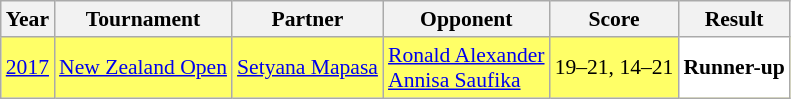<table class="sortable wikitable" style="font-size: 90%;">
<tr>
<th>Year</th>
<th>Tournament</th>
<th>Partner</th>
<th>Opponent</th>
<th>Score</th>
<th>Result</th>
</tr>
<tr style="background:#FFFF67">
<td align="center"><a href='#'>2017</a></td>
<td align="left"><a href='#'>New Zealand Open</a></td>
<td align="left"> <a href='#'>Setyana Mapasa</a></td>
<td align="left"> <a href='#'>Ronald Alexander</a> <br>  <a href='#'>Annisa Saufika</a></td>
<td align="left">19–21, 14–21</td>
<td style="text-align:left; background:white"> <strong>Runner-up</strong></td>
</tr>
</table>
